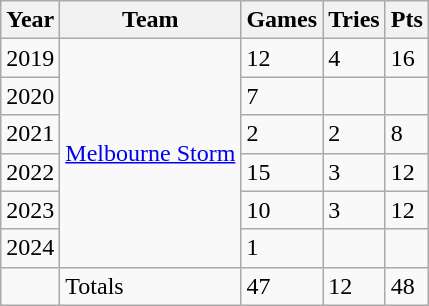<table class="wikitable">
<tr>
<th>Year</th>
<th>Team</th>
<th>Games</th>
<th>Tries</th>
<th>Pts</th>
</tr>
<tr>
<td>2019</td>
<td rowspan="6"> <a href='#'>Melbourne Storm</a></td>
<td>12</td>
<td>4</td>
<td>16</td>
</tr>
<tr>
<td>2020</td>
<td>7</td>
<td></td>
<td></td>
</tr>
<tr>
<td>2021</td>
<td>2</td>
<td>2</td>
<td>8</td>
</tr>
<tr>
<td>2022</td>
<td>15</td>
<td>3</td>
<td>12</td>
</tr>
<tr>
<td>2023</td>
<td>10</td>
<td>3</td>
<td>12</td>
</tr>
<tr>
<td>2024</td>
<td>1</td>
<td></td>
<td></td>
</tr>
<tr>
<td></td>
<td>Totals</td>
<td>47</td>
<td>12</td>
<td>48</td>
</tr>
</table>
